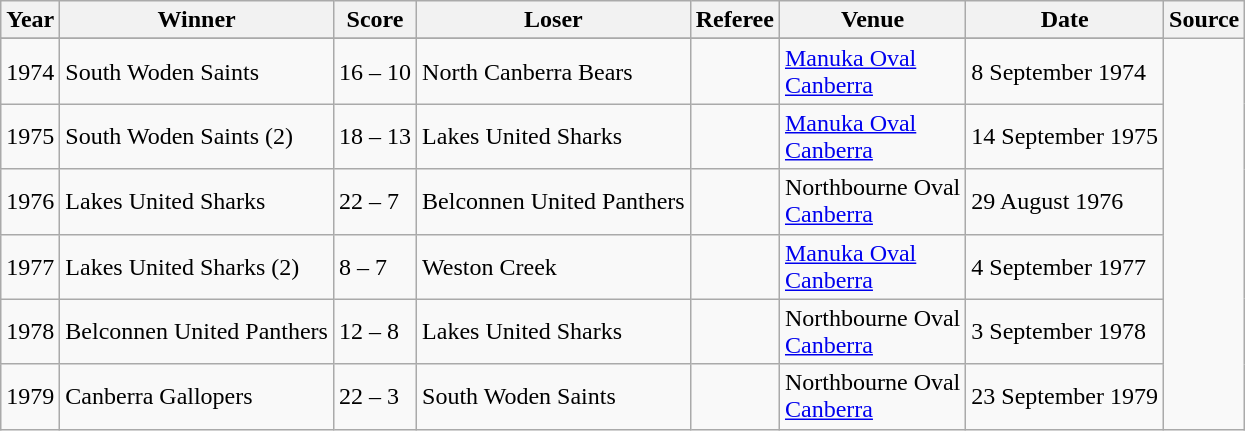<table class=wikitable>
<tr>
<th>Year</th>
<th>Winner</th>
<th>Score</th>
<th>Loser</th>
<th>Referee</th>
<th>Venue</th>
<th>Date</th>
<th>Source</th>
</tr>
<tr>
</tr>
<tr>
<td>1974</td>
<td> South Woden Saints</td>
<td>16 – 10</td>
<td> North Canberra Bears</td>
<td></td>
<td><a href='#'>Manuka Oval</a><br><a href='#'>Canberra</a></td>
<td>8 September 1974</td>
</tr>
<tr>
<td>1975</td>
<td> South Woden Saints (2)</td>
<td>18 – 13</td>
<td> Lakes United Sharks</td>
<td></td>
<td><a href='#'>Manuka Oval</a><br><a href='#'>Canberra</a></td>
<td>14 September 1975</td>
</tr>
<tr>
<td>1976</td>
<td> Lakes United Sharks</td>
<td>22 – 7</td>
<td> Belconnen United Panthers</td>
<td></td>
<td>Northbourne Oval<br><a href='#'>Canberra</a></td>
<td>29 August 1976</td>
</tr>
<tr>
<td>1977</td>
<td> Lakes United Sharks (2)</td>
<td>8 – 7</td>
<td> Weston Creek</td>
<td></td>
<td><a href='#'>Manuka Oval</a><br><a href='#'>Canberra</a></td>
<td>4 September 1977</td>
</tr>
<tr>
<td>1978</td>
<td> Belconnen United Panthers</td>
<td>12 – 8</td>
<td> Lakes United Sharks</td>
<td></td>
<td>Northbourne Oval<br><a href='#'>Canberra</a></td>
<td>3 September 1978</td>
</tr>
<tr>
<td>1979</td>
<td> Canberra Gallopers</td>
<td>22 – 3</td>
<td> South Woden Saints</td>
<td></td>
<td>Northbourne Oval<br><a href='#'>Canberra</a></td>
<td>23 September 1979</td>
</tr>
</table>
